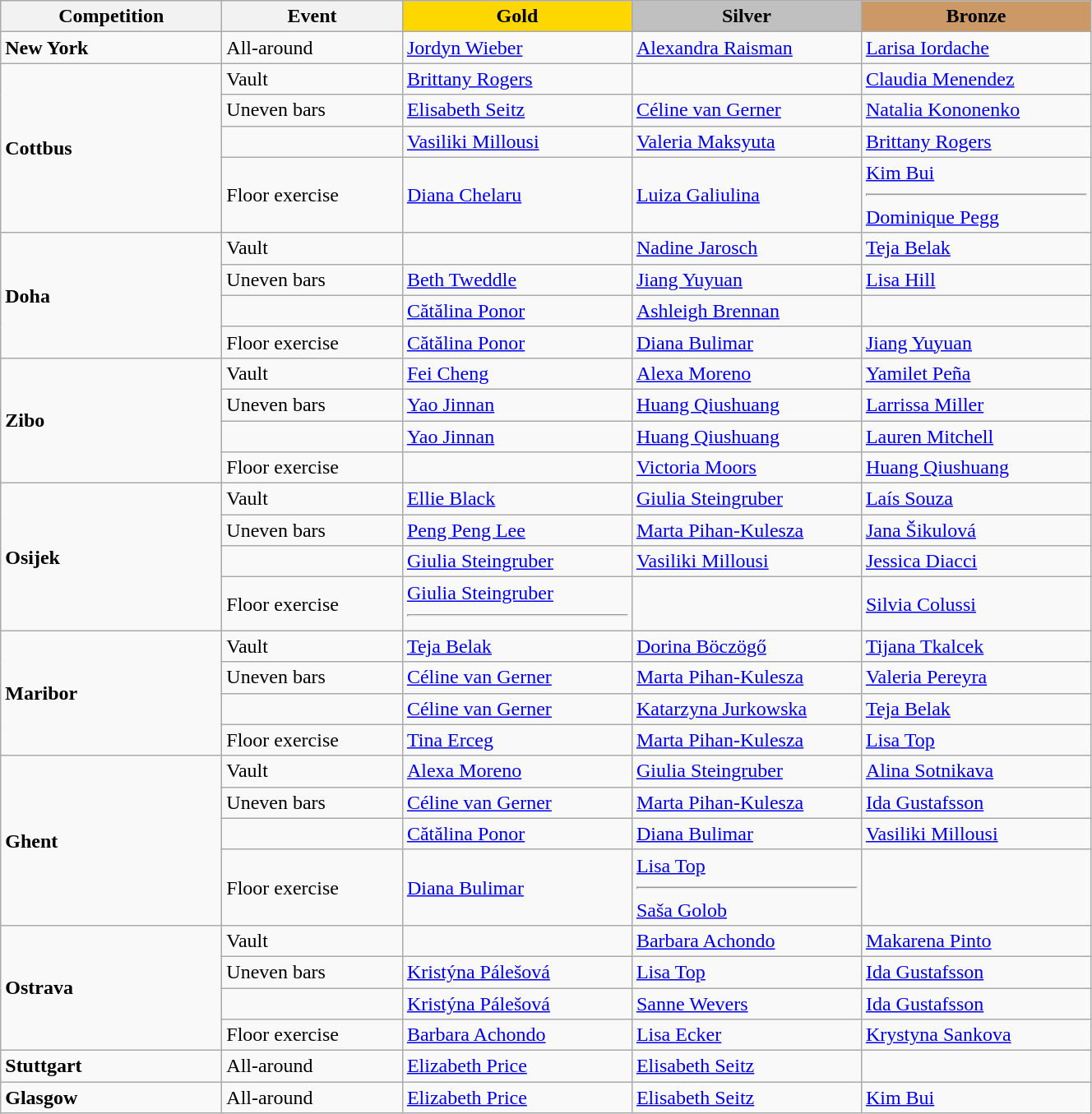<table class="wikitable" style="width:70%;">
<tr>
<th style="text-align:center; width:5%;">Competition</th>
<th style="text-align:center; width:5%;">Event</th>
<td style="text-align:center; width:6%; background:gold;"><strong>Gold</strong></td>
<td style="text-align:center; width:6%; background:silver;"><strong>Silver</strong></td>
<td style="text-align:center; width:6%; background:#c96;"><strong>Bronze</strong></td>
</tr>
<tr>
<td><strong>New York</strong> </td>
<td>All-around</td>
<td> <a href='#'>Jordyn Wieber</a></td>
<td> <a href='#'>Alexandra Raisman</a></td>
<td> <a href='#'>Larisa Iordache</a></td>
</tr>
<tr>
<td rowspan="4"><strong>Cottbus</strong> </td>
<td>Vault</td>
<td> <a href='#'>Brittany Rogers</a></td>
<td></td>
<td> <a href='#'>Claudia Menendez</a></td>
</tr>
<tr>
<td>Uneven bars</td>
<td> <a href='#'>Elisabeth Seitz</a></td>
<td> <a href='#'>Céline van Gerner</a></td>
<td> <a href='#'>Natalia Kononenko</a></td>
</tr>
<tr>
<td></td>
<td> <a href='#'>Vasiliki Millousi</a></td>
<td> <a href='#'>Valeria Maksyuta</a></td>
<td> <a href='#'>Brittany Rogers</a></td>
</tr>
<tr>
<td>Floor exercise</td>
<td> <a href='#'>Diana Chelaru</a></td>
<td> <a href='#'>Luiza Galiulina</a></td>
<td> <a href='#'>Kim Bui</a> <hr>  <a href='#'>Dominique Pegg</a></td>
</tr>
<tr>
<td rowspan="4"><strong>Doha</strong> </td>
<td>Vault</td>
<td></td>
<td> <a href='#'>Nadine Jarosch</a></td>
<td> <a href='#'>Teja Belak</a></td>
</tr>
<tr>
<td>Uneven bars</td>
<td> <a href='#'>Beth Tweddle</a></td>
<td> <a href='#'>Jiang Yuyuan</a></td>
<td> <a href='#'>Lisa Hill</a></td>
</tr>
<tr>
<td></td>
<td> <a href='#'>Cătălina Ponor</a></td>
<td> <a href='#'>Ashleigh Brennan</a></td>
<td></td>
</tr>
<tr>
<td>Floor exercise</td>
<td> <a href='#'>Cătălina Ponor</a></td>
<td> <a href='#'>Diana Bulimar</a></td>
<td> <a href='#'>Jiang Yuyuan</a></td>
</tr>
<tr>
<td rowspan="4"><strong>Zibo</strong> </td>
<td>Vault</td>
<td> <a href='#'>Fei Cheng</a></td>
<td> <a href='#'>Alexa Moreno</a></td>
<td> <a href='#'>Yamilet Peña</a></td>
</tr>
<tr>
<td>Uneven bars</td>
<td> <a href='#'>Yao Jinnan</a></td>
<td> <a href='#'>Huang Qiushuang</a></td>
<td> <a href='#'>Larrissa Miller</a></td>
</tr>
<tr>
<td></td>
<td> <a href='#'>Yao Jinnan</a></td>
<td> <a href='#'>Huang Qiushuang</a></td>
<td> <a href='#'>Lauren Mitchell</a></td>
</tr>
<tr>
<td>Floor exercise</td>
<td></td>
<td> <a href='#'>Victoria Moors</a></td>
<td> <a href='#'>Huang Qiushuang</a></td>
</tr>
<tr>
<td rowspan="4"><strong>Osijek</strong> </td>
<td>Vault</td>
<td> <a href='#'>Ellie Black</a></td>
<td> <a href='#'>Giulia Steingruber</a></td>
<td> <a href='#'>Laís Souza</a></td>
</tr>
<tr>
<td>Uneven bars</td>
<td> <a href='#'>Peng Peng Lee</a></td>
<td> <a href='#'>Marta Pihan-Kulesza</a></td>
<td> <a href='#'>Jana Šikulová</a></td>
</tr>
<tr>
<td></td>
<td> <a href='#'>Giulia Steingruber</a></td>
<td> <a href='#'>Vasiliki Millousi</a></td>
<td> <a href='#'>Jessica Diacci</a></td>
</tr>
<tr>
<td>Floor exercise</td>
<td> <a href='#'>Giulia Steingruber</a> <hr> </td>
<td></td>
<td> <a href='#'>Silvia Colussi</a></td>
</tr>
<tr>
<td rowspan="4"><strong>Maribor</strong> </td>
<td>Vault</td>
<td> <a href='#'>Teja Belak</a></td>
<td> <a href='#'>Dorina Böczögő</a></td>
<td> <a href='#'>Tijana Tkalcek</a></td>
</tr>
<tr>
<td>Uneven bars</td>
<td> <a href='#'>Céline van Gerner</a></td>
<td> <a href='#'>Marta Pihan-Kulesza</a></td>
<td> <a href='#'>Valeria Pereyra</a></td>
</tr>
<tr>
<td></td>
<td> <a href='#'>Céline van Gerner</a></td>
<td> <a href='#'>Katarzyna Jurkowska</a></td>
<td> <a href='#'>Teja Belak</a></td>
</tr>
<tr>
<td>Floor exercise</td>
<td> <a href='#'>Tina Erceg</a></td>
<td> <a href='#'>Marta Pihan-Kulesza</a></td>
<td> <a href='#'>Lisa Top</a></td>
</tr>
<tr>
<td rowspan="4"><strong>Ghent</strong> </td>
<td>Vault</td>
<td> <a href='#'>Alexa Moreno</a></td>
<td> <a href='#'>Giulia Steingruber</a></td>
<td> <a href='#'>Alina Sotnikava</a></td>
</tr>
<tr>
<td>Uneven bars</td>
<td> <a href='#'>Céline van Gerner</a></td>
<td> <a href='#'>Marta Pihan-Kulesza</a></td>
<td> <a href='#'>Ida Gustafsson</a></td>
</tr>
<tr>
<td></td>
<td> <a href='#'>Cătălina Ponor</a></td>
<td> <a href='#'>Diana Bulimar</a></td>
<td> <a href='#'>Vasiliki Millousi</a></td>
</tr>
<tr>
<td>Floor exercise</td>
<td> <a href='#'>Diana Bulimar</a></td>
<td> <a href='#'>Lisa Top</a> <hr>  <a href='#'>Saša Golob</a></td>
<td></td>
</tr>
<tr>
<td rowspan="4"><strong>Ostrava</strong> </td>
<td>Vault</td>
<td></td>
<td> <a href='#'>Barbara Achondo</a></td>
<td> <a href='#'>Makarena Pinto</a></td>
</tr>
<tr>
<td>Uneven bars</td>
<td> <a href='#'>Kristýna Pálešová</a></td>
<td> <a href='#'>Lisa Top</a></td>
<td> <a href='#'>Ida Gustafsson</a></td>
</tr>
<tr>
<td></td>
<td> <a href='#'>Kristýna Pálešová</a></td>
<td> <a href='#'>Sanne Wevers</a></td>
<td> <a href='#'>Ida Gustafsson</a></td>
</tr>
<tr>
<td>Floor exercise</td>
<td> <a href='#'>Barbara Achondo</a></td>
<td> <a href='#'>Lisa Ecker</a></td>
<td> <a href='#'>Krystyna Sankova</a></td>
</tr>
<tr>
<td><strong>Stuttgart</strong> </td>
<td>All-around</td>
<td> <a href='#'>Elizabeth Price</a></td>
<td> <a href='#'>Elisabeth Seitz</a></td>
<td></td>
</tr>
<tr>
<td><strong>Glasgow</strong> </td>
<td>All-around</td>
<td> <a href='#'>Elizabeth Price</a></td>
<td> <a href='#'>Elisabeth Seitz</a></td>
<td> <a href='#'>Kim Bui</a></td>
</tr>
</table>
